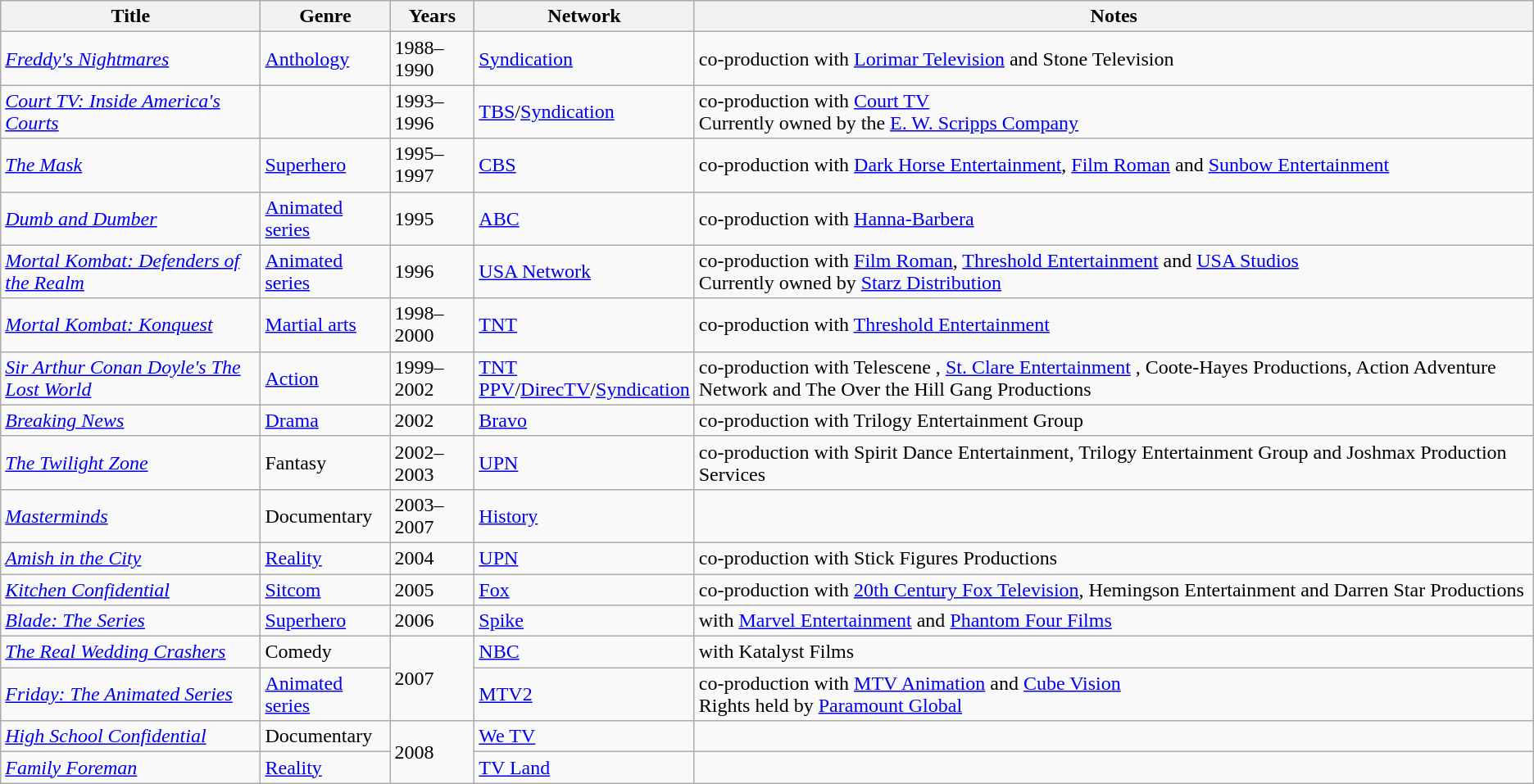<table class="wikitable sortable">
<tr>
<th>Title</th>
<th>Genre</th>
<th>Years</th>
<th>Network</th>
<th>Notes</th>
</tr>
<tr>
<td><em><a href='#'>Freddy's Nightmares</a></em></td>
<td><a href='#'>Anthology</a></td>
<td>1988–1990</td>
<td><a href='#'>Syndication</a></td>
<td>co-production with <a href='#'>Lorimar Television</a> and Stone Television</td>
</tr>
<tr>
<td><em><a href='#'>Court TV: Inside America's Courts</a></em></td>
<td></td>
<td>1993–1996</td>
<td><a href='#'>TBS</a>/<a href='#'>Syndication</a></td>
<td>co-production with <a href='#'>Court TV</a><br>Currently owned by the <a href='#'>E. W. Scripps Company</a></td>
</tr>
<tr>
<td><em><a href='#'>The Mask</a></em></td>
<td><a href='#'>Superhero</a></td>
<td>1995–1997</td>
<td><a href='#'>CBS</a></td>
<td>co-production with <a href='#'>Dark Horse Entertainment</a>, <a href='#'>Film Roman</a> and <a href='#'>Sunbow Entertainment</a></td>
</tr>
<tr>
<td><em><a href='#'>Dumb and Dumber</a></em></td>
<td><a href='#'>Animated series</a></td>
<td>1995</td>
<td><a href='#'>ABC</a></td>
<td>co-production with <a href='#'>Hanna-Barbera</a></td>
</tr>
<tr>
<td><em><a href='#'>Mortal Kombat: Defenders of the Realm</a></em></td>
<td><a href='#'>Animated series</a></td>
<td>1996</td>
<td><a href='#'>USA Network</a></td>
<td>co-production with <a href='#'>Film Roman</a>, <a href='#'>Threshold Entertainment</a> and <a href='#'>USA Studios</a><br>Currently owned by <a href='#'>Starz Distribution</a></td>
</tr>
<tr>
<td><em><a href='#'>Mortal Kombat: Konquest</a></em></td>
<td><a href='#'>Martial arts</a></td>
<td>1998–2000</td>
<td><a href='#'>TNT</a></td>
<td>co-production with <a href='#'>Threshold Entertainment</a></td>
</tr>
<tr>
<td><em><a href='#'>Sir Arthur Conan Doyle's The Lost World</a></em></td>
<td><a href='#'>Action</a></td>
<td>1999–2002</td>
<td><a href='#'>TNT</a> <br><a href='#'>PPV</a>/<a href='#'>DirecTV</a>/<a href='#'>Syndication</a></td>
<td>co-production with Telescene , <a href='#'>St. Clare Entertainment</a> , Coote-Hayes Productions, Action Adventure Network  and The Over the Hill Gang Productions </td>
</tr>
<tr>
<td><em><a href='#'>Breaking News</a></em></td>
<td><a href='#'>Drama</a></td>
<td>2002</td>
<td><a href='#'>Bravo</a></td>
<td>co-production with Trilogy Entertainment Group</td>
</tr>
<tr>
<td><em><a href='#'>The Twilight Zone</a></em></td>
<td>Fantasy</td>
<td>2002–2003</td>
<td><a href='#'>UPN</a></td>
<td>co-production with Spirit Dance Entertainment, Trilogy Entertainment Group and Joshmax Production Services</td>
</tr>
<tr>
<td><em><a href='#'>Masterminds</a></em></td>
<td>Documentary</td>
<td>2003–2007</td>
<td><a href='#'>History</a></td>
<td></td>
</tr>
<tr>
<td><em><a href='#'>Amish in the City</a></em></td>
<td><a href='#'>Reality</a></td>
<td>2004</td>
<td><a href='#'>UPN</a></td>
<td>co-production with Stick Figures Productions</td>
</tr>
<tr>
<td><em><a href='#'>Kitchen Confidential</a></em></td>
<td><a href='#'>Sitcom</a></td>
<td>2005</td>
<td><a href='#'>Fox</a></td>
<td>co-production with <a href='#'>20th Century Fox Television</a>, Hemingson Entertainment and Darren Star Productions</td>
</tr>
<tr>
<td><em><a href='#'>Blade: The Series</a></em></td>
<td><a href='#'>Superhero</a></td>
<td>2006</td>
<td><a href='#'>Spike</a></td>
<td>with <a href='#'>Marvel Entertainment</a> and <a href='#'>Phantom Four Films</a></td>
</tr>
<tr>
<td><em><a href='#'>The Real Wedding Crashers</a></em></td>
<td>Comedy</td>
<td rowspan="2">2007</td>
<td><a href='#'>NBC</a></td>
<td>with Katalyst Films</td>
</tr>
<tr>
<td><em><a href='#'>Friday: The Animated Series</a></em></td>
<td><a href='#'>Animated series</a></td>
<td><a href='#'>MTV2</a></td>
<td>co-production with <a href='#'>MTV Animation</a> and <a href='#'>Cube Vision</a><br>Rights held by <a href='#'>Paramount Global</a></td>
</tr>
<tr>
<td><em><a href='#'>High School Confidential</a></em></td>
<td>Documentary</td>
<td rowspan="2">2008</td>
<td><a href='#'>We TV</a></td>
<td></td>
</tr>
<tr>
<td><em><a href='#'>Family Foreman</a></em></td>
<td><a href='#'>Reality</a></td>
<td><a href='#'>TV Land</a></td>
<td></td>
</tr>
</table>
